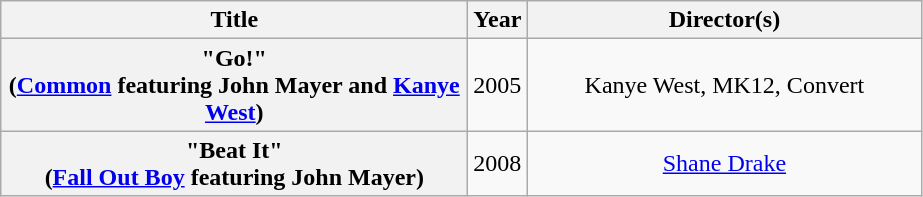<table class="wikitable plainrowheaders" style="text-align:center;">
<tr>
<th scope="col" style="width:19em;">Title</th>
<th scope="col">Year</th>
<th scope="col" style="width:16em;">Director(s)</th>
</tr>
<tr>
<th scope="row">"Go!"<br><span>(<a href='#'>Common</a> featuring John Mayer and <a href='#'>Kanye West</a>)</span></th>
<td>2005</td>
<td>Kanye West, MK12, Convert</td>
</tr>
<tr>
<th scope="row">"Beat It"<br><span>(<a href='#'>Fall Out Boy</a> featuring John Mayer)</span></th>
<td>2008</td>
<td><a href='#'>Shane Drake</a></td>
</tr>
</table>
